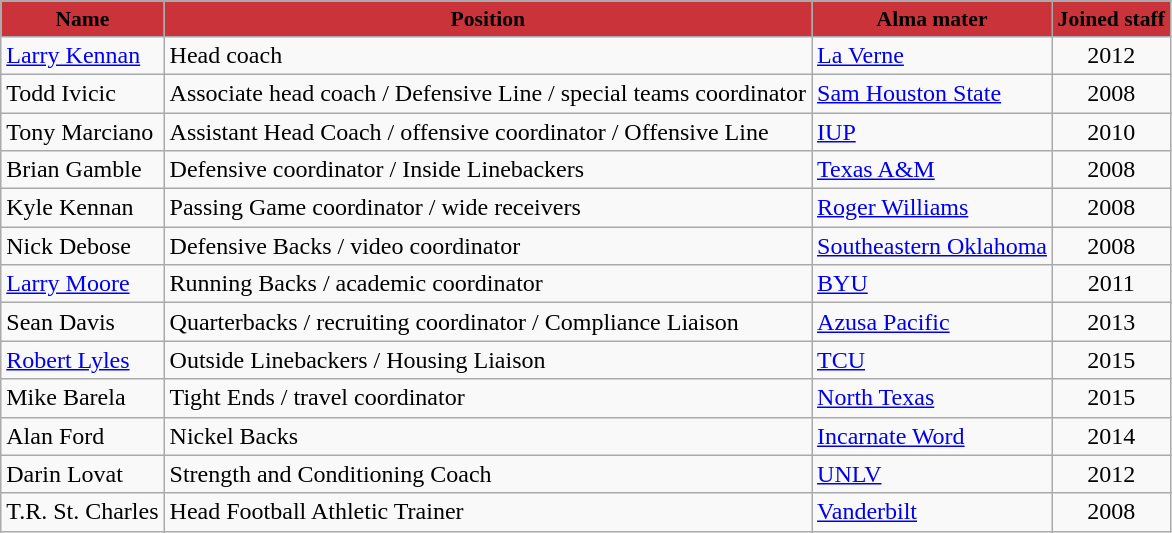<table class="wikitable">
<tr style="background:#CB333B; text-align:center;font-size:90%;">
<td><span><strong>Name</strong> </span></td>
<td><span><strong>Position</strong> </span></td>
<td><span><strong>Alma mater</strong></span></td>
<td><span><strong>Joined staff</strong></span></td>
</tr>
<tr>
<td><a href='#'>Larry Kennan</a></td>
<td>Head coach</td>
<td><a href='#'>La Verne</a></td>
<td align=center>2012</td>
</tr>
<tr>
<td>Todd Ivicic</td>
<td>Associate head coach / Defensive Line / special teams coordinator</td>
<td><a href='#'>Sam Houston State</a></td>
<td align=center>2008</td>
</tr>
<tr>
<td>Tony Marciano</td>
<td>Assistant Head Coach / offensive coordinator / Offensive Line</td>
<td><a href='#'>IUP</a></td>
<td align=center>2010</td>
</tr>
<tr>
<td>Brian Gamble</td>
<td>Defensive coordinator / Inside Linebackers</td>
<td><a href='#'>Texas A&M</a></td>
<td align=center>2008</td>
</tr>
<tr>
<td>Kyle Kennan</td>
<td>Passing Game coordinator / wide receivers</td>
<td><a href='#'>Roger Williams</a></td>
<td align=center>2008</td>
</tr>
<tr>
<td>Nick Debose</td>
<td>Defensive Backs / video coordinator</td>
<td><a href='#'>Southeastern Oklahoma</a></td>
<td align=center>2008</td>
</tr>
<tr>
<td><a href='#'>Larry Moore</a></td>
<td>Running Backs / academic coordinator</td>
<td><a href='#'>BYU</a></td>
<td align=center>2011</td>
</tr>
<tr>
<td>Sean Davis</td>
<td>Quarterbacks / recruiting coordinator / Compliance Liaison</td>
<td><a href='#'>Azusa Pacific</a></td>
<td align=center>2013</td>
</tr>
<tr>
<td><a href='#'>Robert Lyles</a></td>
<td>Outside Linebackers / Housing Liaison</td>
<td><a href='#'>TCU</a></td>
<td align=center>2015</td>
</tr>
<tr>
<td>Mike Barela</td>
<td>Tight Ends / travel coordinator</td>
<td><a href='#'>North Texas</a></td>
<td align=center>2015</td>
</tr>
<tr>
<td>Alan Ford</td>
<td>Nickel Backs</td>
<td><a href='#'>Incarnate Word</a></td>
<td align=center>2014</td>
</tr>
<tr>
<td>Darin Lovat</td>
<td>Strength and Conditioning Coach</td>
<td><a href='#'>UNLV</a></td>
<td align=center>2012</td>
</tr>
<tr>
<td>T.R. St. Charles</td>
<td>Head Football Athletic Trainer</td>
<td><a href='#'>Vanderbilt</a></td>
<td align=center>2008</td>
</tr>
</table>
